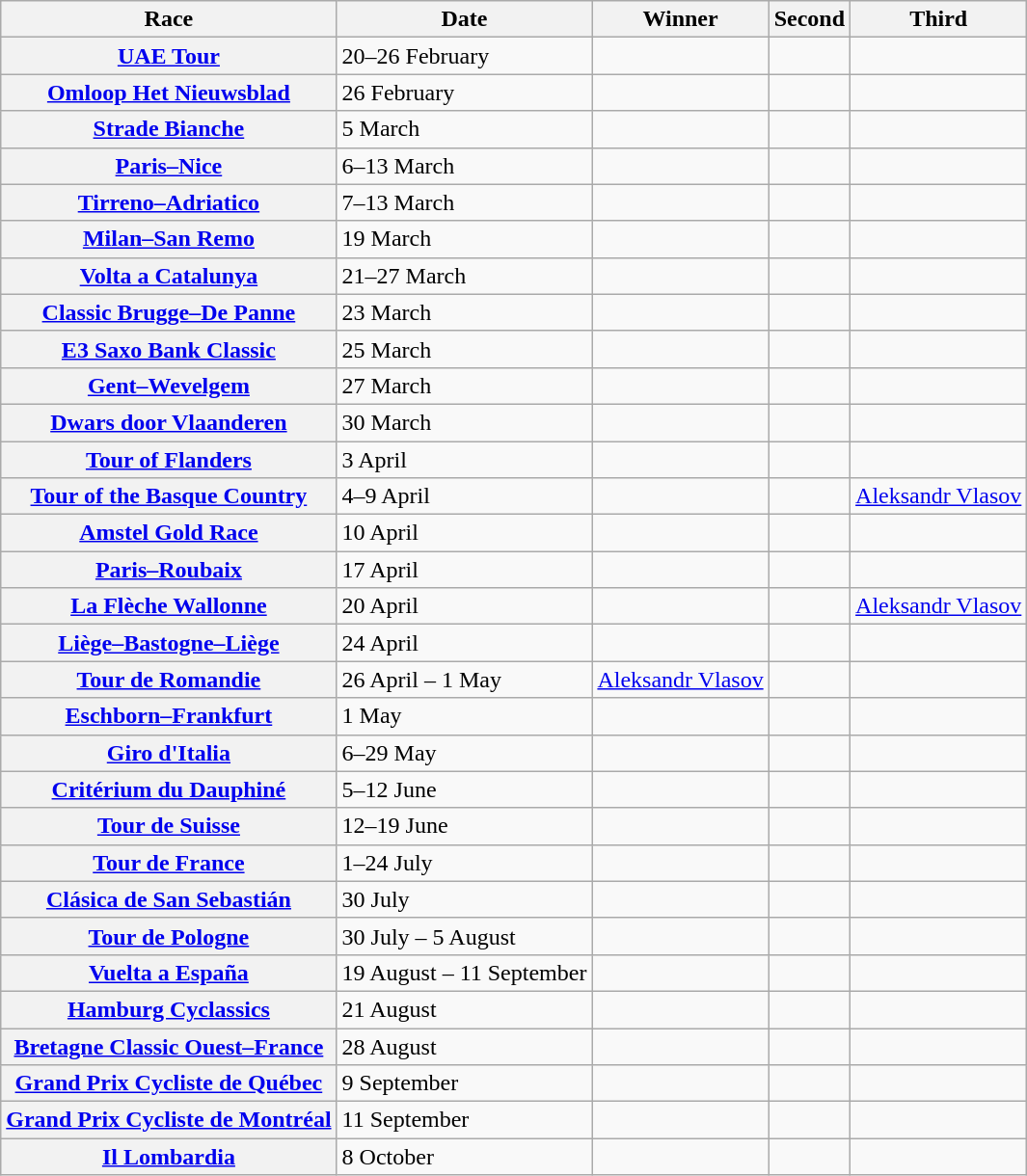<table class="wikitable plainrowheaders">
<tr>
<th scope="col">Race</th>
<th scope="col">Date</th>
<th scope="col">Winner</th>
<th scope="col">Second</th>
<th scope="col">Third</th>
</tr>
<tr>
<th scope="row"> <a href='#'>UAE Tour</a></th>
<td>20–26 February</td>
<td></td>
<td></td>
<td></td>
</tr>
<tr>
<th scope="row"> <a href='#'>Omloop Het Nieuwsblad</a></th>
<td>26 February</td>
<td></td>
<td></td>
<td></td>
</tr>
<tr>
<th scope="row"> <a href='#'>Strade Bianche</a></th>
<td>5 March</td>
<td></td>
<td></td>
<td></td>
</tr>
<tr>
<th scope="row"> <a href='#'>Paris–Nice</a></th>
<td>6–13 March</td>
<td></td>
<td></td>
<td></td>
</tr>
<tr>
<th scope="row"> <a href='#'>Tirreno–Adriatico</a></th>
<td>7–13 March</td>
<td></td>
<td></td>
<td></td>
</tr>
<tr>
<th scope="row"> <a href='#'>Milan–San Remo</a></th>
<td>19 March</td>
<td></td>
<td></td>
<td></td>
</tr>
<tr>
<th scope="row"> <a href='#'>Volta a Catalunya</a></th>
<td>21–27 March</td>
<td></td>
<td></td>
<td></td>
</tr>
<tr>
<th scope="row"> <a href='#'>Classic Brugge–De Panne</a></th>
<td>23 March</td>
<td></td>
<td></td>
<td></td>
</tr>
<tr>
<th scope="row"> <a href='#'>E3 Saxo Bank Classic</a></th>
<td>25 March</td>
<td></td>
<td></td>
<td></td>
</tr>
<tr>
<th scope="row"> <a href='#'>Gent–Wevelgem</a></th>
<td>27 March</td>
<td></td>
<td></td>
<td></td>
</tr>
<tr>
<th scope="row"> <a href='#'>Dwars door Vlaanderen</a></th>
<td>30 March</td>
<td></td>
<td></td>
<td></td>
</tr>
<tr>
<th scope="row"> <a href='#'>Tour of Flanders</a></th>
<td>3 April</td>
<td></td>
<td></td>
<td></td>
</tr>
<tr>
<th scope="row"> <a href='#'>Tour of the Basque Country</a></th>
<td>4–9 April</td>
<td></td>
<td></td>
<td> <a href='#'>Aleksandr Vlasov</a></td>
</tr>
<tr>
<th scope="row"> <a href='#'>Amstel Gold Race</a></th>
<td>10 April</td>
<td></td>
<td></td>
<td></td>
</tr>
<tr>
<th scope="row"> <a href='#'>Paris–Roubaix</a></th>
<td>17 April</td>
<td></td>
<td></td>
<td></td>
</tr>
<tr>
<th scope="row"> <a href='#'>La Flèche Wallonne</a></th>
<td>20 April</td>
<td></td>
<td></td>
<td> <a href='#'>Aleksandr Vlasov</a></td>
</tr>
<tr>
<th scope="row"> <a href='#'>Liège–Bastogne–Liège</a></th>
<td>24 April</td>
<td></td>
<td></td>
<td></td>
</tr>
<tr>
<th scope="row"> <a href='#'>Tour de Romandie</a></th>
<td>26 April – 1 May</td>
<td> <a href='#'>Aleksandr Vlasov</a></td>
<td></td>
<td></td>
</tr>
<tr>
<th scope="row"> <a href='#'>Eschborn–Frankfurt</a></th>
<td>1 May</td>
<td></td>
<td></td>
<td></td>
</tr>
<tr>
<th scope="row"> <a href='#'>Giro d'Italia</a></th>
<td>6–29 May</td>
<td></td>
<td></td>
<td></td>
</tr>
<tr>
<th scope="row"> <a href='#'>Critérium du Dauphiné</a></th>
<td>5–12 June</td>
<td></td>
<td></td>
<td></td>
</tr>
<tr>
<th scope="row"> <a href='#'>Tour de Suisse</a></th>
<td>12–19 June</td>
<td></td>
<td></td>
<td></td>
</tr>
<tr>
<th scope="row"> <a href='#'>Tour de France</a></th>
<td>1–24 July</td>
<td></td>
<td></td>
<td></td>
</tr>
<tr>
<th scope="row"> <a href='#'>Clásica de San Sebastián</a></th>
<td>30 July</td>
<td></td>
<td></td>
<td></td>
</tr>
<tr>
<th scope="row"> <a href='#'>Tour de Pologne</a></th>
<td>30 July – 5 August</td>
<td></td>
<td></td>
<td></td>
</tr>
<tr>
<th scope="row"> <a href='#'>Vuelta a España</a></th>
<td>19 August – 11 September</td>
<td></td>
<td></td>
<td></td>
</tr>
<tr>
<th scope="row"> <a href='#'>Hamburg Cyclassics</a></th>
<td>21 August</td>
<td></td>
<td></td>
<td></td>
</tr>
<tr>
<th scope="row"> <a href='#'>Bretagne Classic Ouest–France</a></th>
<td>28 August</td>
<td></td>
<td></td>
<td></td>
</tr>
<tr>
<th scope="row"> <a href='#'>Grand Prix Cycliste de Québec</a></th>
<td>9 September</td>
<td></td>
<td></td>
<td></td>
</tr>
<tr>
<th scope="row"> <a href='#'>Grand Prix Cycliste de Montréal</a></th>
<td>11 September</td>
<td></td>
<td></td>
<td></td>
</tr>
<tr>
<th scope="row"> <a href='#'>Il Lombardia</a></th>
<td>8 October</td>
<td></td>
<td></td>
<td></td>
</tr>
</table>
